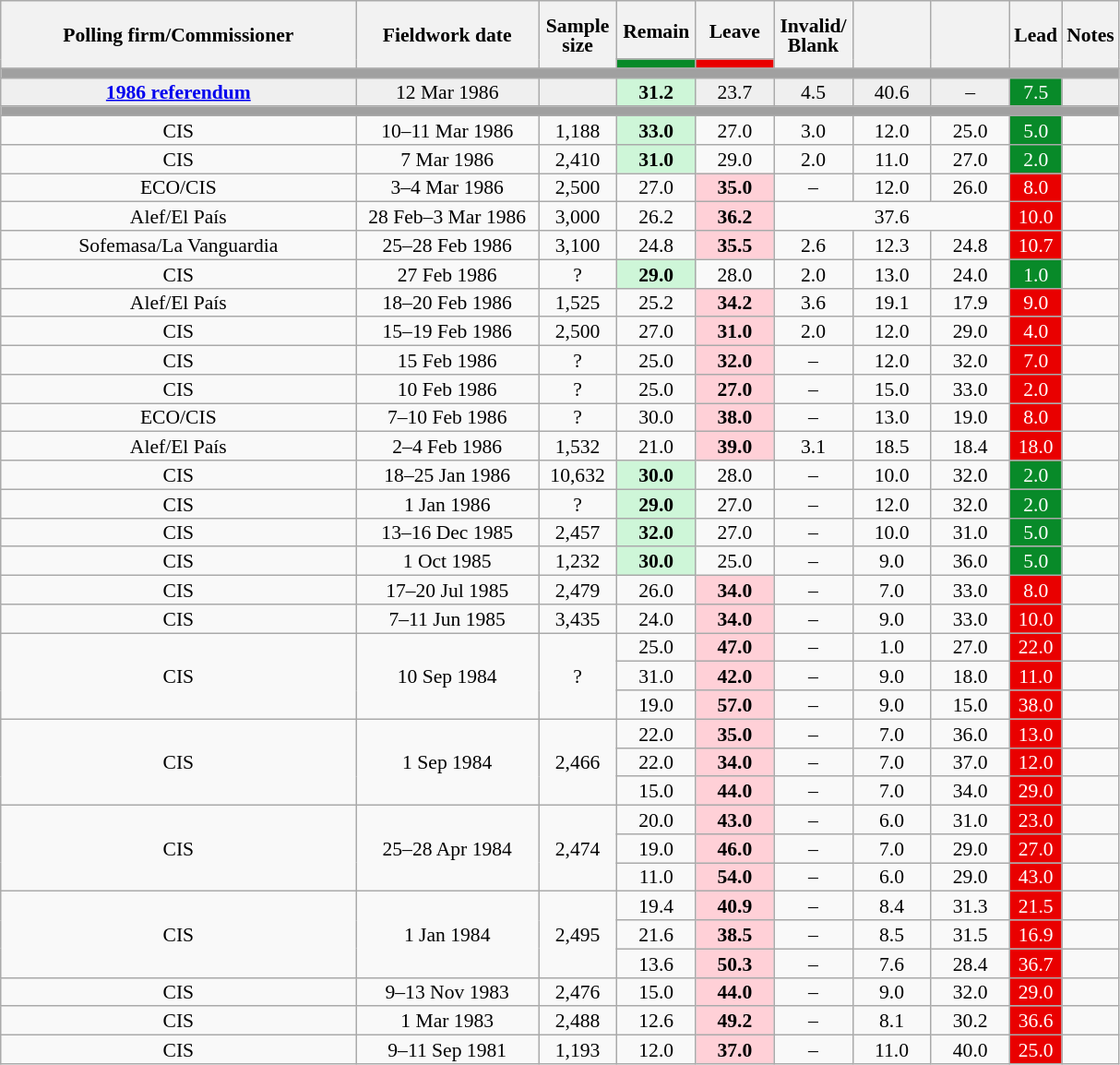<table class="wikitable collapsible collapsed" style="text-align:center; font-size:90%; line-height:14px;">
<tr style="height:42px;">
<th style="width:250px;" rowspan="2">Polling firm/Commissioner</th>
<th style="width:125px;" rowspan="2">Fieldwork date</th>
<th style="width:50px;" rowspan="2">Sample size</th>
<th style="width:50px;">Remain</th>
<th style="width:50px;">Leave</th>
<th style="width:50px;" rowspan="2">Invalid/<br>Blank</th>
<th style="width:50px;" rowspan="2"></th>
<th style="width:50px;" rowspan="2"></th>
<th style="width:30px;" rowspan="2">Lead</th>
<th style="width:30px;" rowspan="2">Notes</th>
</tr>
<tr>
<th style="color:inherit;background:#088A29;"></th>
<th style="color:inherit;background:#E90000;"></th>
</tr>
<tr>
<td colspan="10" style="background:#A0A0A0"></td>
</tr>
<tr style="background:#EFEFEF;">
<td><strong><a href='#'>1986 referendum</a></strong></td>
<td>12 Mar 1986</td>
<td></td>
<td style="background:#CEF6D8;"><strong>31.2</strong></td>
<td>23.7</td>
<td>4.5</td>
<td>40.6</td>
<td>–</td>
<td style="background:#088A29; color:white;">7.5</td>
<td></td>
</tr>
<tr>
<td colspan="10" style="background:#A0A0A0"></td>
</tr>
<tr>
<td>CIS</td>
<td>10–11 Mar 1986</td>
<td>1,188</td>
<td style="background:#CEF6D8;"><strong>33.0</strong></td>
<td>27.0</td>
<td>3.0</td>
<td>12.0</td>
<td>25.0</td>
<td style="background:#088A29; color:white;">5.0</td>
<td></td>
</tr>
<tr>
<td>CIS</td>
<td>7 Mar 1986</td>
<td>2,410</td>
<td style="background:#CEF6D8;"><strong>31.0</strong></td>
<td>29.0</td>
<td>2.0</td>
<td>11.0</td>
<td>27.0</td>
<td style="background:#088A29; color:white;">2.0</td>
<td></td>
</tr>
<tr>
<td>ECO/CIS</td>
<td>3–4 Mar 1986</td>
<td>2,500</td>
<td>27.0</td>
<td style="background:#FFD0D7;"><strong>35.0</strong></td>
<td>–</td>
<td>12.0</td>
<td>26.0</td>
<td style="background:#E90000; color:white;">8.0</td>
<td></td>
</tr>
<tr>
<td>Alef/El País</td>
<td>28 Feb–3 Mar 1986</td>
<td>3,000</td>
<td>26.2</td>
<td style="background:#FFD0D7;"><strong>36.2</strong></td>
<td colspan="3">37.6</td>
<td style="background:#E90000; color:white;">10.0</td>
<td></td>
</tr>
<tr>
<td>Sofemasa/La Vanguardia</td>
<td>25–28 Feb 1986</td>
<td>3,100</td>
<td>24.8</td>
<td style="background:#FFD0D7;"><strong>35.5</strong></td>
<td>2.6</td>
<td>12.3</td>
<td>24.8</td>
<td style="background:#E90000; color:white;">10.7</td>
<td></td>
</tr>
<tr>
<td>CIS</td>
<td>27 Feb 1986</td>
<td>?</td>
<td style="background:#CEF6D8;"><strong>29.0</strong></td>
<td>28.0</td>
<td>2.0</td>
<td>13.0</td>
<td>24.0</td>
<td style="background:#088A29; color:white;">1.0</td>
<td></td>
</tr>
<tr>
<td>Alef/El País</td>
<td>18–20 Feb 1986</td>
<td>1,525</td>
<td>25.2</td>
<td style="background:#FFD0D7;"><strong>34.2</strong></td>
<td>3.6</td>
<td>19.1</td>
<td>17.9</td>
<td style="background:#E90000; color:white;">9.0</td>
<td></td>
</tr>
<tr>
<td>CIS</td>
<td>15–19 Feb 1986</td>
<td>2,500</td>
<td>27.0</td>
<td style="background:#FFD0D7;"><strong>31.0</strong></td>
<td>2.0</td>
<td>12.0</td>
<td>29.0</td>
<td style="background:#E90000; color:white;">4.0</td>
<td></td>
</tr>
<tr>
<td>CIS</td>
<td>15 Feb 1986</td>
<td>?</td>
<td>25.0</td>
<td style="background:#FFD0D7;"><strong>32.0</strong></td>
<td>–</td>
<td>12.0</td>
<td>32.0</td>
<td style="background:#E90000; color:white;">7.0</td>
<td></td>
</tr>
<tr>
<td>CIS</td>
<td>10 Feb 1986</td>
<td>?</td>
<td>25.0</td>
<td style="background:#FFD0D7;"><strong>27.0</strong></td>
<td>–</td>
<td>15.0</td>
<td>33.0</td>
<td style="background:#E90000; color:white;">2.0</td>
<td></td>
</tr>
<tr>
<td>ECO/CIS</td>
<td>7–10 Feb 1986</td>
<td>?</td>
<td>30.0</td>
<td style="background:#FFD0D7;"><strong>38.0</strong></td>
<td>–</td>
<td>13.0</td>
<td>19.0</td>
<td style="background:#E90000; color:white;">8.0</td>
<td></td>
</tr>
<tr>
<td>Alef/El País</td>
<td>2–4 Feb 1986</td>
<td>1,532</td>
<td>21.0</td>
<td style="background:#FFD0D7;"><strong>39.0</strong></td>
<td>3.1</td>
<td>18.5</td>
<td>18.4</td>
<td style="background:#E90000; color:white;">18.0</td>
<td></td>
</tr>
<tr>
<td>CIS</td>
<td>18–25 Jan 1986</td>
<td>10,632</td>
<td style="background:#CEF6D8;"><strong>30.0</strong></td>
<td>28.0</td>
<td>–</td>
<td>10.0</td>
<td>32.0</td>
<td style="background:#088A29; color:white;">2.0</td>
<td></td>
</tr>
<tr>
<td>CIS</td>
<td>1 Jan 1986</td>
<td>?</td>
<td style="background:#CEF6D8;"><strong>29.0</strong></td>
<td>27.0</td>
<td>–</td>
<td>12.0</td>
<td>32.0</td>
<td style="background:#088A29; color:white;">2.0</td>
<td></td>
</tr>
<tr>
<td>CIS</td>
<td>13–16 Dec 1985</td>
<td>2,457</td>
<td style="background:#CEF6D8;"><strong>32.0</strong></td>
<td>27.0</td>
<td>–</td>
<td>10.0</td>
<td>31.0</td>
<td style="background:#088A29; color:white;">5.0</td>
<td></td>
</tr>
<tr>
<td>CIS</td>
<td>1 Oct 1985</td>
<td>1,232</td>
<td style="background:#CEF6D8;"><strong>30.0</strong></td>
<td>25.0</td>
<td>–</td>
<td>9.0</td>
<td>36.0</td>
<td style="background:#088A29; color:white;">5.0</td>
<td></td>
</tr>
<tr>
<td>CIS</td>
<td>17–20 Jul 1985</td>
<td>2,479</td>
<td>26.0</td>
<td style="background:#FFD0D7;"><strong>34.0</strong></td>
<td>–</td>
<td>7.0</td>
<td>33.0</td>
<td style="background:#E90000; color:white;">8.0</td>
<td></td>
</tr>
<tr>
<td>CIS</td>
<td>7–11 Jun 1985</td>
<td>3,435</td>
<td>24.0</td>
<td style="background:#FFD0D7;"><strong>34.0</strong></td>
<td>–</td>
<td>9.0</td>
<td>33.0</td>
<td style="background:#E90000; color:white;">10.0</td>
<td></td>
</tr>
<tr>
<td rowspan="3">CIS</td>
<td rowspan="3">10 Sep 1984</td>
<td rowspan="3">?</td>
<td>25.0</td>
<td style="background:#FFD0D7;"><strong>47.0</strong></td>
<td>–</td>
<td>1.0</td>
<td>27.0</td>
<td style="background:#E90000; color:white;">22.0</td>
<td></td>
</tr>
<tr>
<td>31.0</td>
<td style="background:#FFD0D7;"><strong>42.0</strong></td>
<td>–</td>
<td>9.0</td>
<td>18.0</td>
<td style="background:#E90000; color:white;">11.0</td>
<td></td>
</tr>
<tr>
<td>19.0</td>
<td style="background:#FFD0D7;"><strong>57.0</strong></td>
<td>–</td>
<td>9.0</td>
<td>15.0</td>
<td style="background:#E90000; color:white;">38.0</td>
<td></td>
</tr>
<tr>
<td rowspan="3">CIS</td>
<td rowspan="3">1 Sep 1984</td>
<td rowspan="3">2,466</td>
<td>22.0</td>
<td style="background:#FFD0D7;"><strong>35.0</strong></td>
<td>–</td>
<td>7.0</td>
<td>36.0</td>
<td style="background:#E90000; color:white;">13.0</td>
<td></td>
</tr>
<tr>
<td>22.0</td>
<td style="background:#FFD0D7;"><strong>34.0</strong></td>
<td>–</td>
<td>7.0</td>
<td>37.0</td>
<td style="background:#E90000; color:white;">12.0</td>
<td></td>
</tr>
<tr>
<td>15.0</td>
<td style="background:#FFD0D7;"><strong>44.0</strong></td>
<td>–</td>
<td>7.0</td>
<td>34.0</td>
<td style="background:#E90000; color:white;">29.0</td>
<td></td>
</tr>
<tr>
<td rowspan="3">CIS</td>
<td rowspan="3">25–28 Apr 1984</td>
<td rowspan="3">2,474</td>
<td>20.0</td>
<td style="background:#FFD0D7;"><strong>43.0</strong></td>
<td>–</td>
<td>6.0</td>
<td>31.0</td>
<td style="background:#E90000; color:white;">23.0</td>
<td></td>
</tr>
<tr>
<td>19.0</td>
<td style="background:#FFD0D7;"><strong>46.0</strong></td>
<td>–</td>
<td>7.0</td>
<td>29.0</td>
<td style="background:#E90000; color:white;">27.0</td>
<td></td>
</tr>
<tr>
<td>11.0</td>
<td style="background:#FFD0D7;"><strong>54.0</strong></td>
<td>–</td>
<td>6.0</td>
<td>29.0</td>
<td style="background:#E90000; color:white;">43.0</td>
<td></td>
</tr>
<tr>
<td rowspan="3">CIS</td>
<td rowspan="3">1 Jan 1984</td>
<td rowspan="3">2,495</td>
<td>19.4</td>
<td style="background:#FFD0D7;"><strong>40.9</strong></td>
<td>–</td>
<td>8.4</td>
<td>31.3</td>
<td style="background:#E90000; color:white;">21.5</td>
<td></td>
</tr>
<tr>
<td>21.6</td>
<td style="background:#FFD0D7;"><strong>38.5</strong></td>
<td>–</td>
<td>8.5</td>
<td>31.5</td>
<td style="background:#E90000; color:white;">16.9</td>
<td></td>
</tr>
<tr>
<td>13.6</td>
<td style="background:#FFD0D7;"><strong>50.3</strong></td>
<td>–</td>
<td>7.6</td>
<td>28.4</td>
<td style="background:#E90000; color:white;">36.7</td>
<td></td>
</tr>
<tr>
<td>CIS</td>
<td>9–13 Nov 1983</td>
<td>2,476</td>
<td>15.0</td>
<td style="background:#FFD0D7;"><strong>44.0</strong></td>
<td>–</td>
<td>9.0</td>
<td>32.0</td>
<td style="background:#E90000; color:white;">29.0</td>
<td></td>
</tr>
<tr>
<td>CIS</td>
<td>1 Mar 1983</td>
<td>2,488</td>
<td>12.6</td>
<td style="background:#FFD0D7;"><strong>49.2</strong></td>
<td>–</td>
<td>8.1</td>
<td>30.2</td>
<td style="background:#E90000; color:white;">36.6</td>
<td></td>
</tr>
<tr>
<td>CIS</td>
<td>9–11 Sep 1981</td>
<td>1,193</td>
<td>12.0</td>
<td style="background:#FFD0D7;"><strong>37.0</strong></td>
<td>–</td>
<td>11.0</td>
<td>40.0</td>
<td style="background:#E90000; color:white;">25.0</td>
<td></td>
</tr>
</table>
